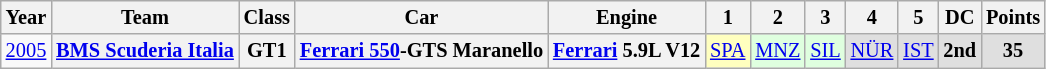<table class="wikitable" style="text-align:center; font-size:85%">
<tr>
<th>Year</th>
<th>Team</th>
<th>Class</th>
<th>Car</th>
<th>Engine</th>
<th>1</th>
<th>2</th>
<th>3</th>
<th>4</th>
<th>5</th>
<th>DC</th>
<th>Points</th>
</tr>
<tr>
<td><a href='#'>2005</a></td>
<th><a href='#'>BMS Scuderia Italia</a></th>
<th>GT1</th>
<th><a href='#'>Ferrari 550</a>-GTS Maranello</th>
<th><a href='#'>Ferrari</a> 5.9L V12</th>
<td style="background:#FFFFBF;"><a href='#'>SPA</a><br></td>
<td style="background:#DFFFDF;"><a href='#'>MNZ</a><br></td>
<td style="background:#DFFFDF;"><a href='#'>SIL</a><br></td>
<td style="background:#DFDFDF;"><a href='#'>NÜR</a><br></td>
<td style="background:#DFDFDF;"><a href='#'>IST</a><br></td>
<th style="background:#DFDFDF;">2nd</th>
<th style="background:#DFDFDF;">35</th>
</tr>
</table>
